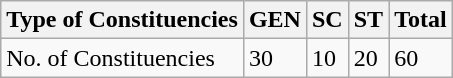<table class="wikitable">
<tr>
<th>Type of Constituencies</th>
<th>GEN</th>
<th>SC</th>
<th>ST</th>
<th>Total</th>
</tr>
<tr>
<td>No. of Constituencies</td>
<td>30</td>
<td>10</td>
<td>20</td>
<td>60</td>
</tr>
</table>
